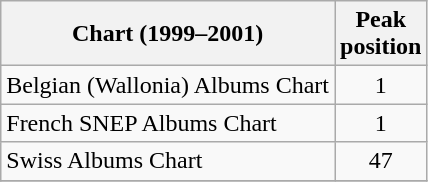<table class="wikitable sortable">
<tr>
<th>Chart (1999–2001)</th>
<th>Peak<br>position</th>
</tr>
<tr>
<td>Belgian (Wallonia) Albums Chart</td>
<td align="center">1</td>
</tr>
<tr>
<td>French SNEP Albums Chart</td>
<td align="center">1</td>
</tr>
<tr>
<td>Swiss Albums Chart</td>
<td align="center">47</td>
</tr>
<tr>
</tr>
</table>
